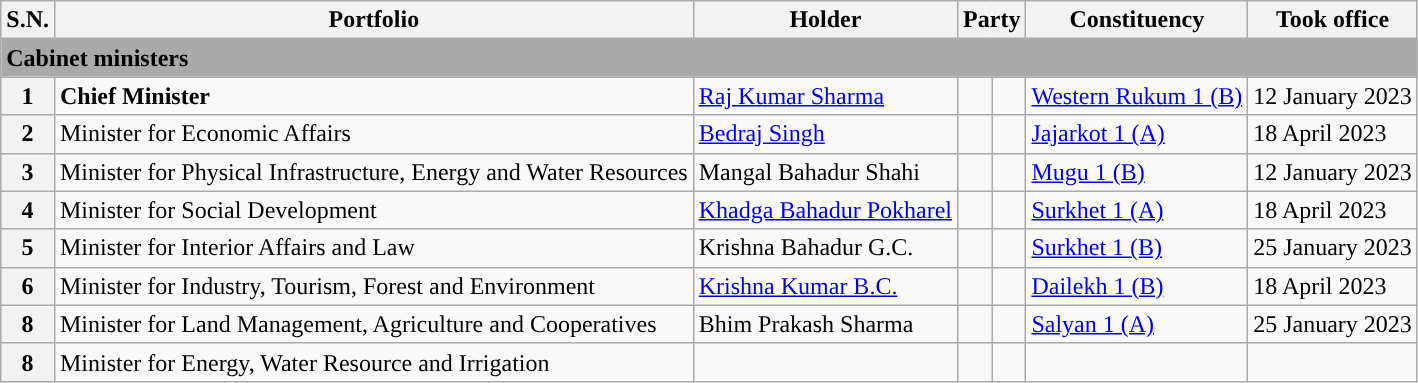<table class="wikitable">
<tr>
<th>S.N.</th>
<th>Portfolio</th>
<th>Holder</th>
<th colspan="2">Party</th>
<th>Constituency</th>
<th>Took office</th>
</tr>
<tr>
<td colspan="7" bgcolor="darkgrey"><strong>Cabinet ministers</strong></td>
</tr>
<tr>
<th>1</th>
<td><strong>Chief Minister</strong></td>
<td><a href='#'>Raj Kumar Sharma</a></td>
<td></td>
<td></td>
<td><a href='#'>Western Rukum 1 (B)</a></td>
<td>12 January 2023</td>
</tr>
<tr>
<th>2</th>
<td>Minister for Economic Affairs</td>
<td><a href='#'>Bedraj Singh</a></td>
<td></td>
<td></td>
<td><a href='#'>Jajarkot 1 (A)</a></td>
<td>18 April 2023</td>
</tr>
<tr>
<th>3</th>
<td>Minister for Physical Infrastructure, Energy and Water Resources</td>
<td>Mangal Bahadur Shahi</td>
<td></td>
<td></td>
<td><a href='#'>Mugu 1 (B)</a></td>
<td>12 January 2023</td>
</tr>
<tr>
<th>4</th>
<td>Minister for Social Development</td>
<td><a href='#'>Khadga Bahadur Pokharel</a></td>
<td></td>
<td></td>
<td><a href='#'>Surkhet 1 (A)</a></td>
<td>18 April 2023</td>
</tr>
<tr>
<th>5</th>
<td>Minister for Interior Affairs and Law</td>
<td>Krishna Bahadur G.C.</td>
<td></td>
<td></td>
<td><a href='#'>Surkhet 1 (B)</a></td>
<td>25 January 2023</td>
</tr>
<tr>
<th>6</th>
<td>Minister for Industry, Tourism, Forest and Environment</td>
<td><a href='#'>Krishna Kumar B.C.</a></td>
<td></td>
<td></td>
<td><a href='#'>Dailekh 1 (B)</a></td>
<td>18 April 2023</td>
</tr>
<tr>
<th>8</th>
<td>Minister for Land Management, Agriculture and Cooperatives</td>
<td>Bhim Prakash Sharma</td>
<td></td>
<td></td>
<td><a href='#'>Salyan 1 (A)</a></td>
<td>25 January 2023</td>
</tr>
<tr>
<th>8</th>
<td>Minister for Energy, Water Resource and Irrigation</td>
<td></td>
<td></td>
<td></td>
<td></td>
<td></td>
</tr>
</table>
